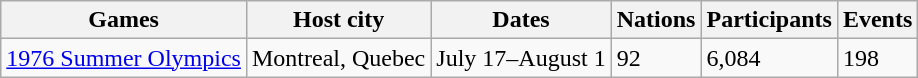<table class="wikitable">
<tr>
<th>Games</th>
<th>Host city</th>
<th>Dates</th>
<th>Nations</th>
<th>Participants</th>
<th>Events</th>
</tr>
<tr>
<td><a href='#'>1976 Summer Olympics</a></td>
<td>Montreal, Quebec</td>
<td>July 17–August 1</td>
<td>92</td>
<td>6,084</td>
<td>198</td>
</tr>
</table>
